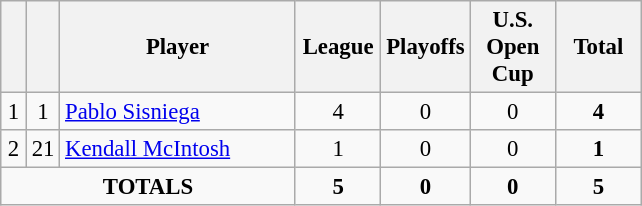<table class="wikitable sortable" style="font-size: 95%; text-align: center;">
<tr>
<th width=10></th>
<th width=10></th>
<th width=150>Player</th>
<th width=50>League</th>
<th width=50>Playoffs</th>
<th width=50>U.S. Open Cup</th>
<th width=50>Total</th>
</tr>
<tr>
<td>1</td>
<td>1</td>
<td align=left> <a href='#'>Pablo Sisniega</a></td>
<td>4</td>
<td>0</td>
<td>0</td>
<td><strong>4</strong></td>
</tr>
<tr>
<td>2</td>
<td>21</td>
<td align=left> <a href='#'>Kendall McIntosh</a></td>
<td>1</td>
<td>0</td>
<td>0</td>
<td><strong>1</strong></td>
</tr>
<tr>
<td colspan="3"><strong>TOTALS</strong></td>
<td><strong>5</strong></td>
<td><strong>0</strong></td>
<td><strong>0</strong></td>
<td><strong>5</strong></td>
</tr>
</table>
